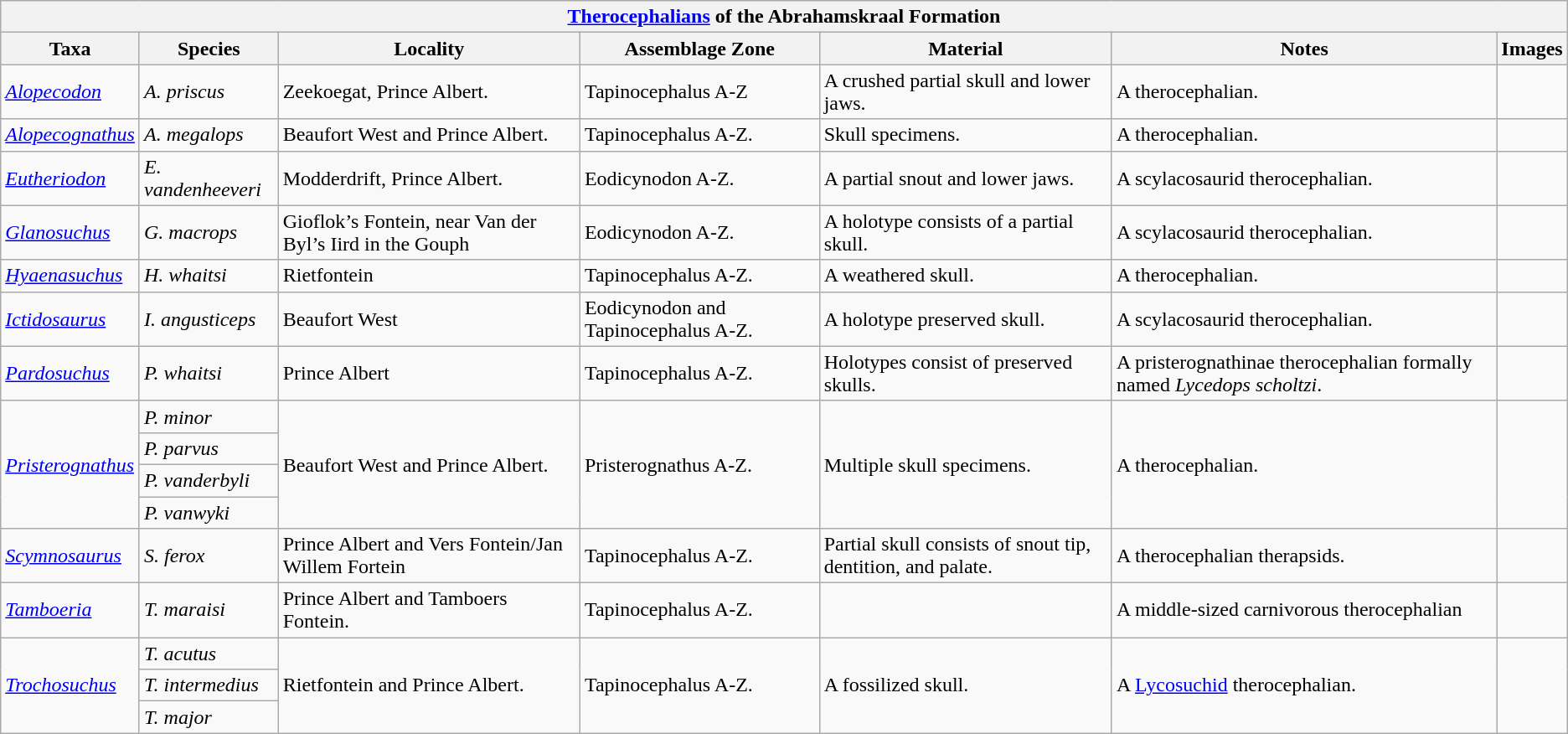<table class="wikitable" align="center">
<tr>
<th colspan="7" align="center"><strong><a href='#'>Therocephalians</a></strong> of the Abrahamskraal Formation</th>
</tr>
<tr>
<th>Taxa</th>
<th>Species</th>
<th>Locality</th>
<th>Assemblage Zone</th>
<th>Material</th>
<th>Notes</th>
<th>Images</th>
</tr>
<tr>
<td><em><a href='#'>Alopecodon</a></em></td>
<td><em>A. priscus</em></td>
<td>Zeekoegat, Prince Albert.</td>
<td>Tapinocephalus A-Z</td>
<td>A crushed partial skull and lower jaws.</td>
<td>A therocephalian.</td>
<td></td>
</tr>
<tr>
<td><em><a href='#'>Alopecognathus</a></em></td>
<td><em>A. megalops</em></td>
<td>Beaufort West and Prince Albert.</td>
<td>Tapinocephalus A-Z.</td>
<td>Skull specimens.</td>
<td>A therocephalian.</td>
<td></td>
</tr>
<tr>
<td><em><a href='#'>Eutheriodon</a></em></td>
<td><em>E. vandenheeveri</em></td>
<td>Modderdrift, Prince Albert.</td>
<td>Eodicynodon A-Z.</td>
<td>A partial snout and lower jaws.</td>
<td>A scylacosaurid therocephalian.</td>
<td></td>
</tr>
<tr>
<td><em><a href='#'>Glanosuchus</a></em></td>
<td><em>G. macrops</em></td>
<td>Gioflok’s Fontein, near Van der Byl’s Iird in the Gouph</td>
<td>Eodicynodon A-Z.</td>
<td>A holotype consists of a partial skull.</td>
<td>A scylacosaurid therocephalian.</td>
<td></td>
</tr>
<tr>
<td><em><a href='#'>Hyaenasuchus</a></em></td>
<td><em>H. whaitsi</em></td>
<td>Rietfontein</td>
<td>Tapinocephalus A-Z.</td>
<td>A weathered skull.</td>
<td>A therocephalian.</td>
<td></td>
</tr>
<tr>
<td><em><a href='#'>Ictidosaurus</a></em></td>
<td><em>I. angusticeps</em></td>
<td>Beaufort West</td>
<td>Eodicynodon and Tapinocephalus A-Z.</td>
<td>A holotype preserved skull.</td>
<td>A scylacosaurid therocephalian.</td>
<td></td>
</tr>
<tr>
<td><em><a href='#'>Pardosuchus</a></em></td>
<td><em>P. whaitsi</em></td>
<td>Prince Albert</td>
<td>Tapinocephalus A-Z.</td>
<td>Holotypes consist of preserved skulls.</td>
<td>A pristerognathinae therocephalian formally named <em>Lycedops scholtzi</em>.</td>
<td></td>
</tr>
<tr>
<td rowspan="4"><em><a href='#'>Pristerognathus</a></em></td>
<td><em>P. minor</em></td>
<td rowspan="4">Beaufort West and Prince Albert.</td>
<td rowspan="4">Pristerognathus A-Z.</td>
<td rowspan="4">Multiple skull specimens.</td>
<td rowspan="4">A therocephalian.</td>
<td rowspan="4"></td>
</tr>
<tr>
<td><em>P. parvus</em></td>
</tr>
<tr>
<td><em>P. vanderbyli</em></td>
</tr>
<tr>
<td><em>P. vanwyki</em></td>
</tr>
<tr>
<td><em><a href='#'>Scymnosaurus</a></em></td>
<td><em>S. ferox</em></td>
<td>Prince Albert and Vers Fontein/Jan Willem Fortein</td>
<td>Tapinocephalus A-Z.</td>
<td>Partial skull consists of snout tip, dentition, and palate.</td>
<td>A therocephalian therapsids.</td>
<td></td>
</tr>
<tr>
<td><em><a href='#'>Tamboeria</a></em></td>
<td><em>T. maraisi</em></td>
<td>Prince Albert and Tamboers Fontein.</td>
<td>Tapinocephalus A-Z.</td>
<td></td>
<td>A middle-sized carnivorous therocephalian</td>
<td></td>
</tr>
<tr>
<td rowspan = "3"><em><a href='#'>Trochosuchus</a></em></td>
<td><em>T. acutus</em></td>
<td rowspan = "3">Rietfontein and Prince Albert.</td>
<td rowspan = "3">Tapinocephalus A-Z.</td>
<td rowspan = "3">A fossilized skull.</td>
<td rowspan = "3">A <a href='#'>Lycosuchid</a> therocephalian.</td>
<td rowspan = "3"></td>
</tr>
<tr>
<td><em>T. intermedius</em></td>
</tr>
<tr>
<td><em>T. major</em></td>
</tr>
</table>
